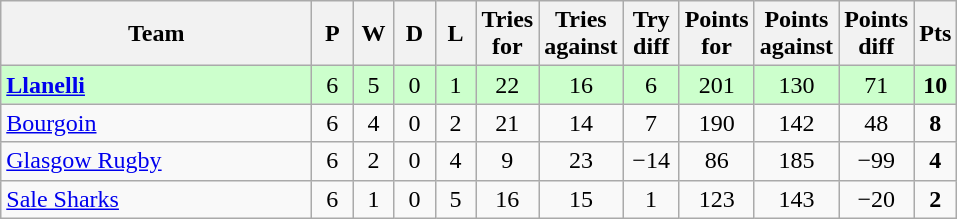<table class="wikitable" style="text-align: center;">
<tr>
<th width="200">Team</th>
<th width="20">P</th>
<th width="20">W</th>
<th width="20">D</th>
<th width="20">L</th>
<th width="20">Tries for</th>
<th width="20">Tries against</th>
<th width="30">Try diff</th>
<th width="20">Points for</th>
<th width="20">Points against</th>
<th width="25">Points diff</th>
<th width="20">Pts</th>
</tr>
<tr bgcolor="#ccffcc">
<td align=left> <strong><a href='#'>Llanelli</a></strong></td>
<td>6</td>
<td>5</td>
<td>0</td>
<td>1</td>
<td>22</td>
<td>16</td>
<td>6</td>
<td>201</td>
<td>130</td>
<td>71</td>
<td><strong>10</strong></td>
</tr>
<tr>
<td align=left> <a href='#'>Bourgoin</a></td>
<td>6</td>
<td>4</td>
<td>0</td>
<td>2</td>
<td>21</td>
<td>14</td>
<td>7</td>
<td>190</td>
<td>142</td>
<td>48</td>
<td><strong>8</strong></td>
</tr>
<tr>
<td align=left> <a href='#'>Glasgow Rugby</a></td>
<td>6</td>
<td>2</td>
<td>0</td>
<td>4</td>
<td>9</td>
<td>23</td>
<td>−14</td>
<td>86</td>
<td>185</td>
<td>−99</td>
<td><strong>4</strong></td>
</tr>
<tr>
<td align=left> <a href='#'>Sale Sharks</a></td>
<td>6</td>
<td>1</td>
<td>0</td>
<td>5</td>
<td>16</td>
<td>15</td>
<td>1</td>
<td>123</td>
<td>143</td>
<td>−20</td>
<td><strong>2</strong></td>
</tr>
</table>
